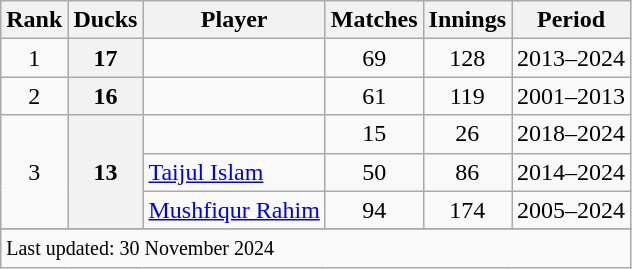<table class="wikitable sortable">
<tr>
<th scope=col>Rank</th>
<th scope=col>Ducks</th>
<th scope=col>Player</th>
<th scope=col>Matches</th>
<th scope=col>Innings</th>
<th scope=col>Period</th>
</tr>
<tr>
<td align=center>1</td>
<th scope=row style=text-align:center;>17</th>
<td></td>
<td align=center>69</td>
<td align=center>128</td>
<td>2013–2024</td>
</tr>
<tr>
<td align=center>2</td>
<th scope=row style=text-align:center;>16</th>
<td></td>
<td align=center>61</td>
<td align=center>119</td>
<td>2001–2013</td>
</tr>
<tr>
<td align="center" rowspan=3>3</td>
<th scope="row" style="text-align:center;" rowspan=3>13</th>
<td></td>
<td align="center">15</td>
<td align="center">26</td>
<td>2018–2024</td>
</tr>
<tr>
<td><a href='#'>Taijul Islam</a></td>
<td align=center>50</td>
<td align=center>86</td>
<td>2014–2024</td>
</tr>
<tr>
<td><a href='#'>Mushfiqur Rahim</a></td>
<td align=center>94</td>
<td align=center>174</td>
<td>2005–2024</td>
</tr>
<tr>
</tr>
<tr class=sortbottom>
<td colspan=6><small>Last updated: 30 November 2024</small></td>
</tr>
</table>
